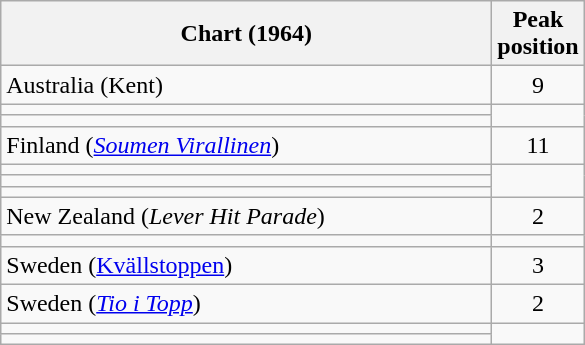<table class="wikitable sortable">
<tr>
<th style="width:20em;">Chart (1964)</th>
<th>Peak<br>position</th>
</tr>
<tr>
<td>Australia (Kent)</td>
<td style="text-align:center;">9</td>
</tr>
<tr>
<td></td>
</tr>
<tr>
<td></td>
</tr>
<tr>
<td align="left">Finland (<a href='#'><em>Soumen Virallinen</em></a>)</td>
<td style="text-align:center;">11</td>
</tr>
<tr>
<td></td>
</tr>
<tr>
<td></td>
</tr>
<tr>
<td></td>
</tr>
<tr>
<td>New Zealand (<em>Lever Hit Parade</em>)</td>
<td style="text-align:center;">2</td>
</tr>
<tr>
<td></td>
</tr>
<tr>
<td>Sweden (<a href='#'>Kvällstoppen</a>)</td>
<td style="text-align:center;">3</td>
</tr>
<tr>
<td>Sweden (<em><a href='#'>Tio i Topp</a></em>)</td>
<td style="text-align:center;">2</td>
</tr>
<tr>
<td></td>
</tr>
<tr>
<td></td>
</tr>
</table>
